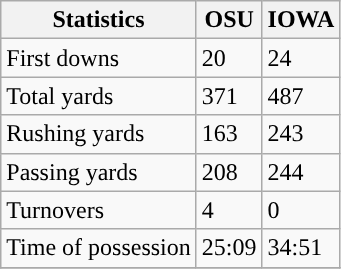<table class="wikitable">
<tr>
<th>Statistics</th>
<th>OSU</th>
<th>IOWA</th>
</tr>
<tr>
<td>First downs</td>
<td>20</td>
<td>24</td>
</tr>
<tr>
<td>Total yards</td>
<td>371</td>
<td>487</td>
</tr>
<tr>
<td>Rushing yards</td>
<td>163</td>
<td>243</td>
</tr>
<tr>
<td>Passing yards</td>
<td>208</td>
<td>244</td>
</tr>
<tr>
<td>Turnovers</td>
<td>4</td>
<td>0</td>
</tr>
<tr>
<td>Time of possession</td>
<td>25:09</td>
<td>34:51</td>
</tr>
<tr>
</tr>
</table>
